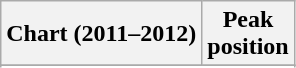<table class="wikitable sortable">
<tr>
<th>Chart (2011–2012)</th>
<th>Peak<br>position</th>
</tr>
<tr>
</tr>
<tr>
</tr>
</table>
